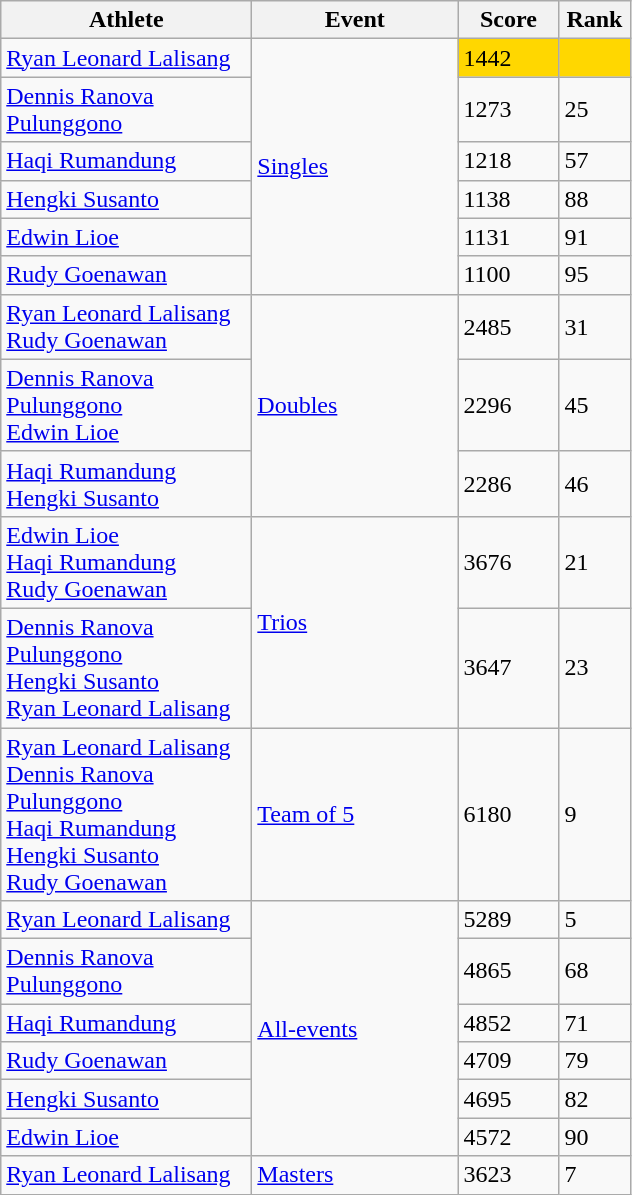<table class="wikitable">
<tr>
<th width=160>Athlete</th>
<th width=130>Event</th>
<th width=60>Score</th>
<th width=40>Rank</th>
</tr>
<tr>
<td align="left"><a href='#'>Ryan Leonard Lalisang</a></td>
<td rowspan="6" align="left"><a href='#'>Singles</a></td>
<td bgcolor="gold">1442</td>
<td bgcolor="gold"></td>
</tr>
<tr>
<td align="left"><a href='#'>Dennis Ranova Pulunggono</a></td>
<td>1273</td>
<td>25</td>
</tr>
<tr>
<td align="left"><a href='#'>Haqi Rumandung</a></td>
<td>1218</td>
<td>57</td>
</tr>
<tr>
<td align="left"><a href='#'>Hengki Susanto</a></td>
<td>1138</td>
<td>88</td>
</tr>
<tr>
<td align="left"><a href='#'>Edwin Lioe</a></td>
<td>1131</td>
<td>91</td>
</tr>
<tr>
<td align="left"><a href='#'>Rudy Goenawan</a></td>
<td>1100</td>
<td>95</td>
</tr>
<tr>
<td align="left"><a href='#'>Ryan Leonard Lalisang</a> <br> <a href='#'>Rudy Goenawan</a></td>
<td rowspan="3" align="left"><a href='#'>Doubles</a></td>
<td>2485</td>
<td>31</td>
</tr>
<tr>
<td align="left"><a href='#'>Dennis Ranova Pulunggono</a> <br> <a href='#'>Edwin Lioe</a></td>
<td>2296</td>
<td>45</td>
</tr>
<tr>
<td align="left"><a href='#'>Haqi Rumandung</a> <br> <a href='#'>Hengki Susanto</a></td>
<td>2286</td>
<td>46</td>
</tr>
<tr>
<td align="left"><a href='#'>Edwin Lioe</a> <br> <a href='#'>Haqi Rumandung</a> <br> <a href='#'>Rudy Goenawan</a></td>
<td rowspan="2" align="left"><a href='#'>Trios</a></td>
<td>3676</td>
<td>21</td>
</tr>
<tr>
<td align="left"><a href='#'>Dennis Ranova Pulunggono</a> <br> <a href='#'>Hengki Susanto</a> <br> <a href='#'>Ryan Leonard Lalisang</a></td>
<td>3647</td>
<td>23</td>
</tr>
<tr>
<td align="left"><a href='#'>Ryan Leonard Lalisang</a> <br> <a href='#'>Dennis Ranova Pulunggono</a> <br> <a href='#'>Haqi Rumandung</a> <br> <a href='#'>Hengki Susanto</a> <br> <a href='#'>Rudy Goenawan</a></td>
<td><a href='#'>Team of 5</a></td>
<td>6180</td>
<td>9</td>
</tr>
<tr>
<td align="left"><a href='#'>Ryan Leonard Lalisang</a></td>
<td rowspan="6" align="left"><a href='#'>All-events</a></td>
<td>5289</td>
<td>5</td>
</tr>
<tr>
<td align="left"><a href='#'>Dennis Ranova Pulunggono</a></td>
<td>4865</td>
<td>68</td>
</tr>
<tr>
<td align="left"><a href='#'>Haqi Rumandung</a></td>
<td>4852</td>
<td>71</td>
</tr>
<tr>
<td align="left"><a href='#'>Rudy Goenawan</a></td>
<td>4709</td>
<td>79</td>
</tr>
<tr>
<td align="left"><a href='#'>Hengki Susanto</a></td>
<td>4695</td>
<td>82</td>
</tr>
<tr>
<td align="left"><a href='#'>Edwin Lioe</a></td>
<td>4572</td>
<td>90</td>
</tr>
<tr>
<td align="left"><a href='#'>Ryan Leonard Lalisang</a></td>
<td><a href='#'>Masters</a></td>
<td>3623</td>
<td>7</td>
</tr>
</table>
